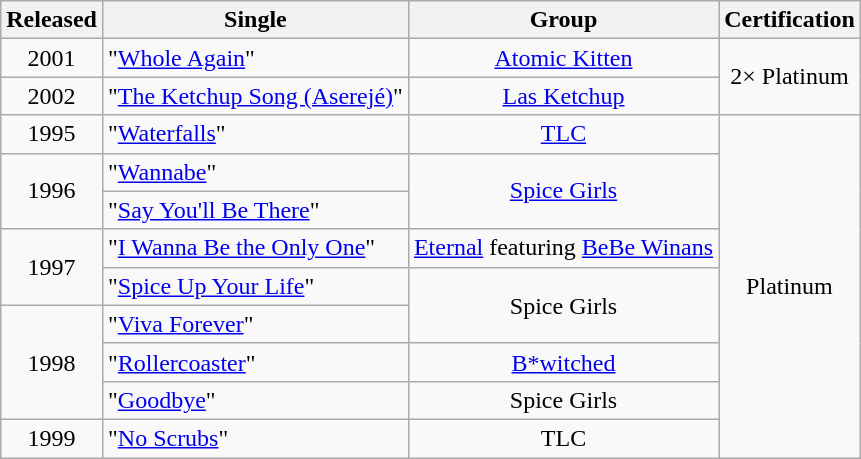<table class="wikitable" style="text-align:center;">
<tr>
<th>Released</th>
<th>Single</th>
<th>Group</th>
<th>Certification</th>
</tr>
<tr>
<td>2001</td>
<td style="text-align:left;">"<a href='#'>Whole Again</a>"</td>
<td><a href='#'>Atomic Kitten</a></td>
<td rowspan=2>2× Platinum</td>
</tr>
<tr>
<td>2002</td>
<td style="text-align:left;">"<a href='#'>The Ketchup Song (Aserejé)</a>"</td>
<td><a href='#'>Las Ketchup</a></td>
</tr>
<tr>
<td>1995</td>
<td style="text-align:left;">"<a href='#'>Waterfalls</a>"</td>
<td><a href='#'>TLC</a></td>
<td rowspan="9">Platinum</td>
</tr>
<tr>
<td rowspan=2>1996</td>
<td style="text-align:left;">"<a href='#'>Wannabe</a>"</td>
<td rowspan=2><a href='#'>Spice Girls</a></td>
</tr>
<tr>
<td style="text-align:left;">"<a href='#'>Say You'll Be There</a>"</td>
</tr>
<tr>
<td rowspan=2>1997</td>
<td style="text-align:left;">"<a href='#'>I Wanna Be the Only One</a>"</td>
<td><a href='#'>Eternal</a> featuring <a href='#'>BeBe Winans</a></td>
</tr>
<tr>
<td style="text-align:left;">"<a href='#'>Spice Up Your Life</a>"</td>
<td rowspan=2>Spice Girls</td>
</tr>
<tr>
<td rowspan=3>1998</td>
<td style="text-align:left;">"<a href='#'>Viva Forever</a>"</td>
</tr>
<tr>
<td style="text-align:left;">"<a href='#'>Rollercoaster</a>"</td>
<td><a href='#'>B*witched</a></td>
</tr>
<tr>
<td style="text-align:left;">"<a href='#'>Goodbye</a>"</td>
<td>Spice Girls</td>
</tr>
<tr>
<td>1999</td>
<td style="text-align:Left;">"<a href='#'>No Scrubs</a>"</td>
<td>TLC</td>
</tr>
</table>
